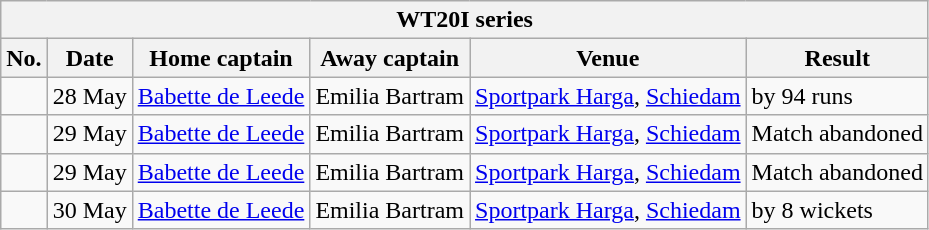<table class="wikitable">
<tr>
<th colspan="6">WT20I series</th>
</tr>
<tr>
<th>No.</th>
<th>Date</th>
<th>Home captain</th>
<th>Away captain</th>
<th>Venue</th>
<th>Result</th>
</tr>
<tr>
<td></td>
<td>28 May</td>
<td><a href='#'>Babette de Leede</a></td>
<td>Emilia Bartram</td>
<td><a href='#'>Sportpark Harga</a>, <a href='#'>Schiedam</a></td>
<td> by 94 runs</td>
</tr>
<tr>
<td></td>
<td>29 May</td>
<td><a href='#'>Babette de Leede</a></td>
<td>Emilia Bartram</td>
<td><a href='#'>Sportpark Harga</a>, <a href='#'>Schiedam</a></td>
<td>Match abandoned</td>
</tr>
<tr>
<td></td>
<td>29 May</td>
<td><a href='#'>Babette de Leede</a></td>
<td>Emilia Bartram</td>
<td><a href='#'>Sportpark Harga</a>, <a href='#'>Schiedam</a></td>
<td>Match abandoned</td>
</tr>
<tr>
<td></td>
<td>30 May</td>
<td><a href='#'>Babette de Leede</a></td>
<td>Emilia Bartram</td>
<td><a href='#'>Sportpark Harga</a>, <a href='#'>Schiedam</a></td>
<td> by 8 wickets</td>
</tr>
</table>
